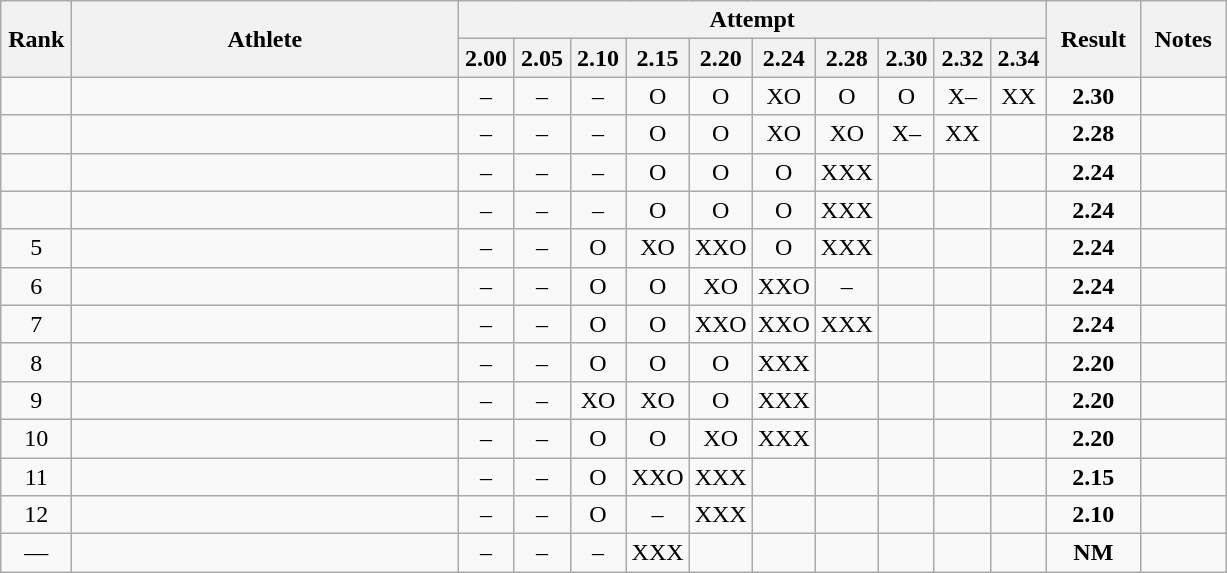<table class="wikitable" style="text-align:center">
<tr>
<th rowspan=2 width=40>Rank</th>
<th rowspan=2 width=250>Athlete</th>
<th colspan=10>Attempt</th>
<th rowspan=2 width=55>Result</th>
<th rowspan=2 width=50>Notes</th>
</tr>
<tr>
<th width=30>2.00</th>
<th width=30>2.05</th>
<th width=30>2.10</th>
<th width=30>2.15</th>
<th width=30>2.20</th>
<th width=30>2.24</th>
<th width=30>2.28</th>
<th width=30>2.30</th>
<th width=30>2.32</th>
<th width=30>2.34</th>
</tr>
<tr>
<td></td>
<td align=left></td>
<td>–</td>
<td>–</td>
<td>–</td>
<td>O</td>
<td>O</td>
<td>XO</td>
<td>O</td>
<td>O</td>
<td>X–</td>
<td>XX</td>
<td><strong>2.30</strong></td>
<td></td>
</tr>
<tr>
<td></td>
<td align=left></td>
<td>–</td>
<td>–</td>
<td>–</td>
<td>O</td>
<td>O</td>
<td>XO</td>
<td>XO</td>
<td>X–</td>
<td>XX</td>
<td></td>
<td><strong>2.28</strong></td>
<td></td>
</tr>
<tr>
<td></td>
<td align=left></td>
<td>–</td>
<td>–</td>
<td>–</td>
<td>O</td>
<td>O</td>
<td>O</td>
<td>XXX</td>
<td></td>
<td></td>
<td></td>
<td><strong>2.24</strong></td>
<td></td>
</tr>
<tr>
<td></td>
<td align=left></td>
<td>–</td>
<td>–</td>
<td>–</td>
<td>O</td>
<td>O</td>
<td>O</td>
<td>XXX</td>
<td></td>
<td></td>
<td></td>
<td><strong>2.24</strong></td>
<td></td>
</tr>
<tr>
<td>5</td>
<td align=left></td>
<td>–</td>
<td>–</td>
<td>O</td>
<td>XO</td>
<td>XXO</td>
<td>O</td>
<td>XXX</td>
<td></td>
<td></td>
<td></td>
<td><strong>2.24</strong></td>
<td></td>
</tr>
<tr>
<td>6</td>
<td align=left></td>
<td>–</td>
<td>–</td>
<td>O</td>
<td>O</td>
<td>XO</td>
<td>XXO</td>
<td>–</td>
<td></td>
<td></td>
<td></td>
<td><strong>2.24</strong></td>
<td></td>
</tr>
<tr>
<td>7</td>
<td align=left></td>
<td>–</td>
<td>–</td>
<td>O</td>
<td>O</td>
<td>XXO</td>
<td>XXO</td>
<td>XXX</td>
<td></td>
<td></td>
<td></td>
<td><strong>2.24</strong></td>
<td></td>
</tr>
<tr>
<td>8</td>
<td align=left></td>
<td>–</td>
<td>–</td>
<td>O</td>
<td>O</td>
<td>O</td>
<td>XXX</td>
<td></td>
<td></td>
<td></td>
<td></td>
<td><strong>2.20</strong></td>
<td></td>
</tr>
<tr>
<td>9</td>
<td align=left></td>
<td>–</td>
<td>–</td>
<td>XO</td>
<td>XO</td>
<td>O</td>
<td>XXX</td>
<td></td>
<td></td>
<td></td>
<td></td>
<td><strong>2.20</strong></td>
<td></td>
</tr>
<tr>
<td>10</td>
<td align=left></td>
<td>–</td>
<td>–</td>
<td>O</td>
<td>O</td>
<td>XO</td>
<td>XXX</td>
<td></td>
<td></td>
<td></td>
<td></td>
<td><strong>2.20</strong></td>
<td></td>
</tr>
<tr>
<td>11</td>
<td align=left></td>
<td>–</td>
<td>–</td>
<td>O</td>
<td>XXO</td>
<td>XXX</td>
<td></td>
<td></td>
<td></td>
<td></td>
<td></td>
<td><strong>2.15</strong></td>
<td></td>
</tr>
<tr>
<td>12</td>
<td align=left></td>
<td>–</td>
<td>–</td>
<td>O</td>
<td>–</td>
<td>XXX</td>
<td></td>
<td></td>
<td></td>
<td></td>
<td></td>
<td><strong>2.10</strong></td>
<td></td>
</tr>
<tr>
<td>—</td>
<td align=left></td>
<td>–</td>
<td>–</td>
<td>–</td>
<td>XXX</td>
<td></td>
<td></td>
<td></td>
<td></td>
<td></td>
<td></td>
<td><strong>NM</strong></td>
<td></td>
</tr>
</table>
